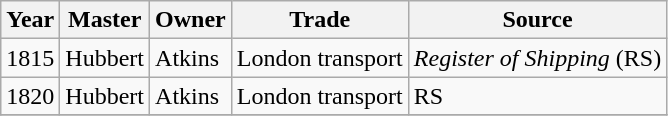<table class="sortable wikitable">
<tr>
<th>Year</th>
<th>Master</th>
<th>Owner</th>
<th>Trade</th>
<th>Source</th>
</tr>
<tr>
<td>1815</td>
<td>Hubbert</td>
<td>Atkins</td>
<td>London transport</td>
<td><em>Register of Shipping</em> (RS)</td>
</tr>
<tr>
<td>1820</td>
<td>Hubbert</td>
<td>Atkins</td>
<td>London transport</td>
<td>RS</td>
</tr>
<tr>
</tr>
</table>
